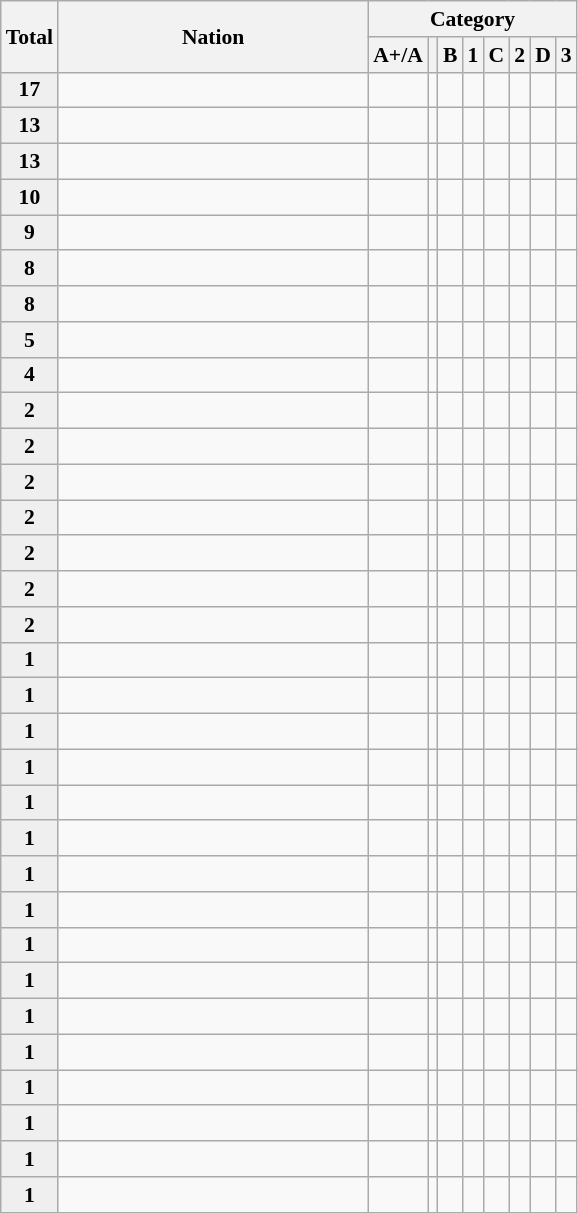<table class="sortable wikitable" style="font-size:90%">
<tr>
<th width="30" rowspan="2">Total</th>
<th width="200" rowspan="2">Nation</th>
<th colspan="9">Category</th>
</tr>
<tr>
<th>A+/A</th>
<th></th>
<th>B</th>
<th>1</th>
<th>C</th>
<th>2</th>
<th>D</th>
<th>3</th>
</tr>
<tr align="center">
<td style="background:#efefef;"><strong>17</strong></td>
<td align="left"></td>
<td> <small>  </small></td>
<td> <small> </small></td>
<td> <small>     </small></td>
<td> <small>   </small></td>
<td> <small>   </small></td>
<td> <small> </small></td>
<td> <small>   </small></td>
<td> <small>  </small></td>
</tr>
<tr align="center">
<td style="background:#efefef;"><strong>13</strong></td>
<td align="left"></td>
<td> <small>     </small></td>
<td> <small></small></td>
<td> <small>     </small></td>
<td> <small></small></td>
<td> <small> </small></td>
<td> <small>   </small></td>
<td> <small></small></td>
<td> <small> </small></td>
</tr>
<tr align="center">
<td style="background:#efefef;"><strong>13</strong></td>
<td align="left"></td>
<td> <small> </small></td>
<td> <small> </small></td>
<td> <small> </small></td>
<td> <small> </small></td>
<td> <small> </small></td>
<td> <small> </small></td>
<td> <small>         </small></td>
<td> <small>  </small></td>
</tr>
<tr align="center">
<td style="background:#efefef;"><strong>10</strong></td>
<td align="left"></td>
<td> <small> </small></td>
<td> <small> </small></td>
<td> <small> </small></td>
<td> <small> </small></td>
<td> <small> </small></td>
<td> <small> </small></td>
<td> <small>      </small></td>
<td> <small>  </small></td>
</tr>
<tr align="center">
<td style="background:#efefef;"><strong>9</strong></td>
<td align="left"></td>
<td> <small> </small></td>
<td> <small> </small></td>
<td> <small></small></td>
<td> <small> </small></td>
<td> <small>   </small></td>
<td> <small> </small></td>
<td> <small>   </small></td>
<td> <small> </small></td>
</tr>
<tr align="center">
<td style="background:#efefef;"><strong>8</strong></td>
<td align="left"></td>
<td> <small>  </small></td>
<td> <small> </small></td>
<td> <small>  </small></td>
<td> <small> </small></td>
<td> <small></small></td>
<td> <small>  </small></td>
<td> <small></small></td>
<td> <small> </small></td>
</tr>
<tr align="center">
<td style="background:#efefef;"><strong>8</strong></td>
<td align="left"></td>
<td> <small> </small></td>
<td> <small></small></td>
<td> <small> </small></td>
<td> <small> </small></td>
<td> <small> </small></td>
<td> <small> </small></td>
<td> <small>      </small></td>
<td> <small>  </small></td>
</tr>
<tr align="center">
<td style="background:#efefef;"><strong>5</strong></td>
<td align="left"></td>
<td> <small> </small></td>
<td> <small></small></td>
<td> <small> </small></td>
<td> <small></small></td>
<td> <small></small></td>
<td> <small> </small></td>
<td> <small> </small></td>
<td> <small> </small></td>
</tr>
<tr align="center">
<td style="background:#efefef;"><strong>4</strong></td>
<td align="left"></td>
<td> <small> </small></td>
<td> <small></small></td>
<td> <small> </small></td>
<td> <small></small></td>
<td> <small></small></td>
<td> <small></small></td>
<td> <small></small></td>
<td> <small> </small></td>
</tr>
<tr align="center">
<td style="background:#efefef;"><strong>2</strong></td>
<td align="left"></td>
<td> <small></small></td>
<td> <small></small></td>
<td> <small></small></td>
<td> <small> </small></td>
<td> <small> </small></td>
<td> <small> </small></td>
<td> <small> </small></td>
<td> <small> </small></td>
</tr>
<tr align="center">
<td style="background:#efefef;"><strong>2</strong></td>
<td align="left"></td>
<td> <small> </small></td>
<td> <small> </small></td>
<td> <small> </small></td>
<td> <small></small></td>
<td> <small> </small></td>
<td> <small></small></td>
<td> <small> </small></td>
<td> <small> </small></td>
</tr>
<tr align="center">
<td style="background:#efefef;"><strong>2</strong></td>
<td align="left"></td>
<td> <small> </small></td>
<td> <small> </small></td>
<td> <small> </small></td>
<td> <small> </small></td>
<td> <small> </small></td>
<td> <small> </small></td>
<td> <small> </small></td>
<td> <small></small></td>
</tr>
<tr align="center">
<td style="background:#efefef;"><strong>2</strong></td>
<td align="left"></td>
<td> <small> </small></td>
<td> <small> </small></td>
<td> <small> </small></td>
<td> <small> </small></td>
<td> <small></small></td>
<td> <small></small></td>
<td> <small></small></td>
<td> <small></small></td>
</tr>
<tr align="center">
<td style="background:#efefef;"><strong>2</strong></td>
<td align="left"></td>
<td> <small> </small></td>
<td> <small> </small></td>
<td> <small> </small></td>
<td> <small> </small></td>
<td> <small> </small></td>
<td> <small> </small></td>
<td> <small> </small></td>
<td> <small> </small></td>
</tr>
<tr align="center">
<td style="background:#efefef;"><strong>2</strong></td>
<td align="left"></td>
<td> <small> </small></td>
<td> <small> </small></td>
<td> <small> </small></td>
<td> <small> </small></td>
<td> <small> </small></td>
<td> <small> </small></td>
<td> <small> </small></td>
<td> <small> </small></td>
</tr>
<tr align="center">
<td style="background:#efefef;"><strong>2</strong></td>
<td align="left"></td>
<td> <small> </small></td>
<td> <small> </small></td>
<td> <small> </small></td>
<td> <small> </small></td>
<td> <small> </small></td>
<td> <small> </small></td>
<td> <small> </small></td>
<td> <small> </small></td>
</tr>
<tr align="center">
<td style="background:#efefef;"><strong>1</strong></td>
<td align="left"></td>
<td> <small></small></td>
<td> <small> </small></td>
<td> <small> </small></td>
<td> <small> </small></td>
<td> <small> </small></td>
<td> <small></small></td>
<td> <small> </small></td>
<td> <small> </small></td>
</tr>
<tr align="center">
<td style="background:#efefef;"><strong>1</strong></td>
<td align="left"></td>
<td> <small> </small></td>
<td> <small> </small></td>
<td> <small></small></td>
<td> <small> </small></td>
<td> <small> </small></td>
<td> <small></small></td>
<td> <small> </small></td>
<td> <small> </small></td>
</tr>
<tr align="center">
<td style="background:#efefef;"><strong>1</strong></td>
<td align="left"></td>
<td> <small> </small></td>
<td> <small> </small></td>
<td> <small></small></td>
<td> <small> </small></td>
<td> <small> </small></td>
<td> <small> </small></td>
<td> <small> </small></td>
<td> <small> </small></td>
</tr>
<tr align="center">
<td style="background:#efefef;"><strong>1</strong></td>
<td align="left"></td>
<td> <small> </small></td>
<td> <small> </small></td>
<td> <small></small></td>
<td> <small> </small></td>
<td> <small> </small></td>
<td> <small></small></td>
<td> <small> </small></td>
<td> <small> </small></td>
</tr>
<tr align="center">
<td style="background:#efefef;"><strong>1</strong></td>
<td align="left"></td>
<td> <small> </small></td>
<td> <small> </small></td>
<td> <small> </small></td>
<td> <small></small></td>
<td> <small></small></td>
<td> <small> </small></td>
<td> <small> </small></td>
<td> <small> </small></td>
</tr>
<tr align="center">
<td style="background:#efefef;"><strong>1</strong></td>
<td align="left"></td>
<td> <small> </small></td>
<td> <small> </small></td>
<td> <small> </small></td>
<td> <small> </small></td>
<td> <small></small></td>
<td> <small></small></td>
<td> <small> </small></td>
<td> <small> </small></td>
</tr>
<tr align="center">
<td style="background:#efefef;"><strong>1</strong></td>
<td align="left"></td>
<td> <small> </small></td>
<td> <small> </small></td>
<td> <small> </small></td>
<td> <small> </small></td>
<td> <small></small></td>
<td> <small></small></td>
<td> <small> </small></td>
<td> <small> </small></td>
</tr>
<tr align="center">
<td style="background:#efefef;"><strong>1</strong></td>
<td align="left"></td>
<td> <small> </small></td>
<td> <small> </small></td>
<td> <small> </small></td>
<td> <small> </small></td>
<td> <small> </small></td>
<td> <small></small></td>
<td> <small></small></td>
<td> <small> </small></td>
</tr>
<tr align="center">
<td style="background:#efefef;"><strong>1</strong></td>
<td align="left"></td>
<td> <small> </small></td>
<td> <small> </small></td>
<td> <small> </small></td>
<td> <small> </small></td>
<td> <small> </small></td>
<td> <small></small></td>
<td> <small> </small></td>
<td> <small> </small></td>
</tr>
<tr align="center">
<td style="background:#efefef;"><strong>1</strong></td>
<td align="left"></td>
<td> <small> </small></td>
<td> <small> </small></td>
<td> <small> </small></td>
<td> <small> </small></td>
<td> <small> </small></td>
<td> <small> </small></td>
<td> <small></small></td>
<td> <small></small></td>
</tr>
<tr align="center">
<td style="background:#efefef;"><strong>1</strong></td>
<td align="left"></td>
<td> <small> </small></td>
<td> <small> </small></td>
<td> <small> </small></td>
<td> <small> </small></td>
<td> <small> </small></td>
<td> <small> </small></td>
<td> <small></small></td>
<td> <small></small></td>
</tr>
<tr align="center">
<td style="background:#efefef;"><strong>1</strong></td>
<td align="left"></td>
<td> <small> </small></td>
<td> <small> </small></td>
<td> <small> </small></td>
<td> <small> </small></td>
<td> <small> </small></td>
<td> <small> </small></td>
<td> <small> </small></td>
<td> <small></small></td>
</tr>
<tr align="center">
<td style="background:#efefef;"><strong>1</strong></td>
<td align="left"></td>
<td> <small> </small></td>
<td> <small> </small></td>
<td> <small> </small></td>
<td> <small> </small></td>
<td> <small> </small></td>
<td> <small> </small></td>
<td> <small> </small></td>
<td> <small></small></td>
</tr>
<tr align="center">
<td style="background:#efefef;"><strong>1</strong></td>
<td align="left"></td>
<td> <small> </small></td>
<td> <small> </small></td>
<td> <small> </small></td>
<td> <small> </small></td>
<td> <small> </small></td>
<td> <small> </small></td>
<td> <small> </small></td>
<td> <small></small></td>
</tr>
<tr align="center">
<td style="background:#efefef;"><strong>1</strong></td>
<td align="left"></td>
<td> <small> </small></td>
<td> <small> </small></td>
<td> <small> </small></td>
<td> <small> </small></td>
<td> <small> </small></td>
<td> <small> </small></td>
<td> <small> </small></td>
<td> <small></small></td>
</tr>
<tr align="center">
<td style="background:#efefef;"><strong>1</strong></td>
<td align="left"></td>
<td> <small> </small></td>
<td> <small> </small></td>
<td> <small> </small></td>
<td> <small> </small></td>
<td> <small> </small></td>
<td> <small> </small></td>
<td> <small> </small></td>
<td> <small></small></td>
</tr>
</table>
